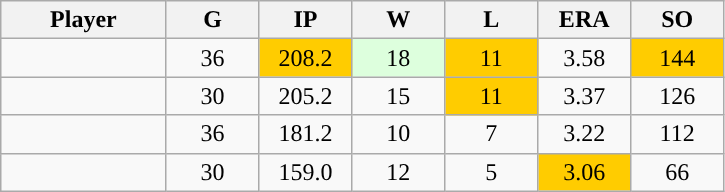<table class="wikitable sortable">
<tr>
<th bgcolor="#DDDDFF" width="16%">Player</th>
<th bgcolor="#DDDDFF" width="9%">G</th>
<th bgcolor="#DDDDFF" width="9%">IP</th>
<th bgcolor="#DDDDFF" width="9%">W</th>
<th bgcolor="#DDDDFF" width="9%">L</th>
<th bgcolor="#DDDDFF" width="9%">ERA</th>
<th bgcolor="#DDDDFF" width="9%">SO</th>
</tr>
<tr align="center">
<td></td>
<td>36</td>
<td style="background:#fc0;">208.2</td>
<td style="background:#DDFFDD;">18</td>
<td style="background:#fc0;">11</td>
<td>3.58</td>
<td style="background:#fc0;">144</td>
</tr>
<tr align=center>
<td></td>
<td>30</td>
<td>205.2</td>
<td>15</td>
<td style="background:#fc0;">11</td>
<td>3.37</td>
<td>126</td>
</tr>
<tr align="center">
<td></td>
<td>36</td>
<td>181.2</td>
<td>10</td>
<td>7</td>
<td>3.22</td>
<td>112</td>
</tr>
<tr align="center">
<td></td>
<td>30</td>
<td>159.0</td>
<td>12</td>
<td>5</td>
<td style="background:#fc0;">3.06</td>
<td>66</td>
</tr>
</table>
